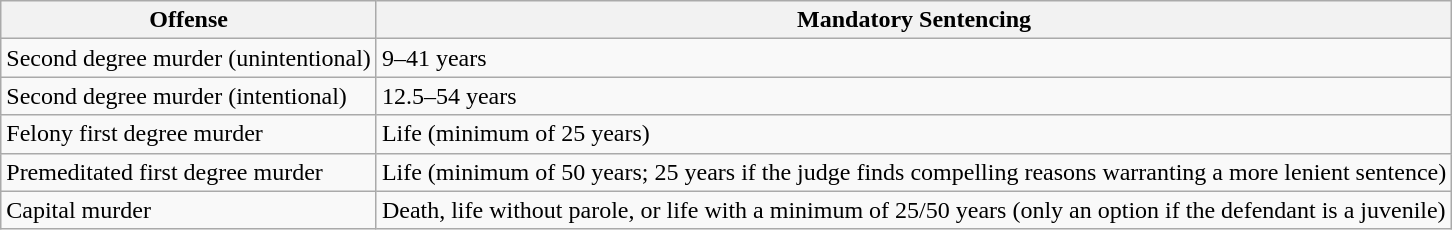<table class="wikitable">
<tr>
<th>Offense</th>
<th>Mandatory Sentencing</th>
</tr>
<tr>
<td>Second degree murder (unintentional)</td>
<td>9–41 years</td>
</tr>
<tr>
<td>Second degree murder (intentional)</td>
<td>12.5–54 years</td>
</tr>
<tr>
<td>Felony first degree murder</td>
<td>Life (minimum of 25 years)</td>
</tr>
<tr>
<td>Premeditated first degree murder</td>
<td>Life (minimum of 50 years; 25 years if the judge finds compelling reasons warranting a more lenient sentence)</td>
</tr>
<tr>
<td>Capital murder</td>
<td>Death, life without parole, or life with a minimum of 25/50 years (only an option if the defendant is a juvenile)</td>
</tr>
</table>
